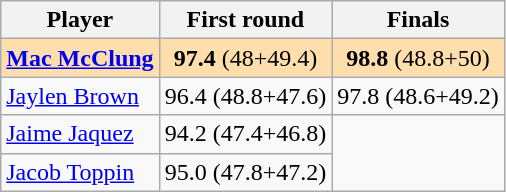<table class="wikitable sortable">
<tr>
<th>Player</th>
<th>First round</th>
<th>Finals</th>
</tr>
<tr style="background:#ffdead; text-align:center;">
<td align="left"><strong><a href='#'>Mac McClung</a></strong> </td>
<td><strong>97.4</strong> (48+49.4)</td>
<td><strong>98.8</strong> (48.8+50)</td>
</tr>
<tr align="center">
<td align="left"><a href='#'>Jaylen Brown</a> </td>
<td>96.4 (48.8+47.6)</td>
<td>97.8 (48.6+49.2)</td>
</tr>
<tr align="center">
<td align="left"><a href='#'>Jaime Jaquez</a> </td>
<td>94.2 (47.4+46.8)</td>
<td rowspan="2"></td>
</tr>
<tr align="center">
<td align="left"><a href='#'>Jacob Toppin</a> </td>
<td>95.0 (47.8+47.2)</td>
</tr>
</table>
